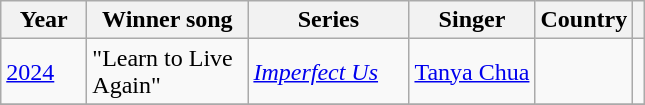<table class="wikitable" | align=center>
<tr>
<th style="width:50px">Year</th>
<th style="width:100px">Winner song</th>
<th style="width:100px">Series</th>
<th>Singer</th>
<th>Country</th>
<th></th>
</tr>
<tr>
<td><a href='#'>2024</a></td>
<td>"Learn to Live Again"</td>
<td><em><a href='#'>Imperfect Us</a></em></td>
<td><a href='#'>Tanya Chua</a></td>
<td></td>
<td style="text-align: center;"></td>
</tr>
<tr>
</tr>
</table>
